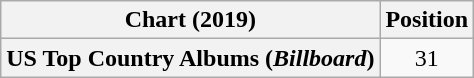<table class="wikitable plainrowheaders" style="text-align:center;">
<tr>
<th scope="col">Chart (2019)</th>
<th scope="col">Position</th>
</tr>
<tr>
<th scope="row">US Top Country Albums (<em>Billboard</em>)</th>
<td>31</td>
</tr>
</table>
